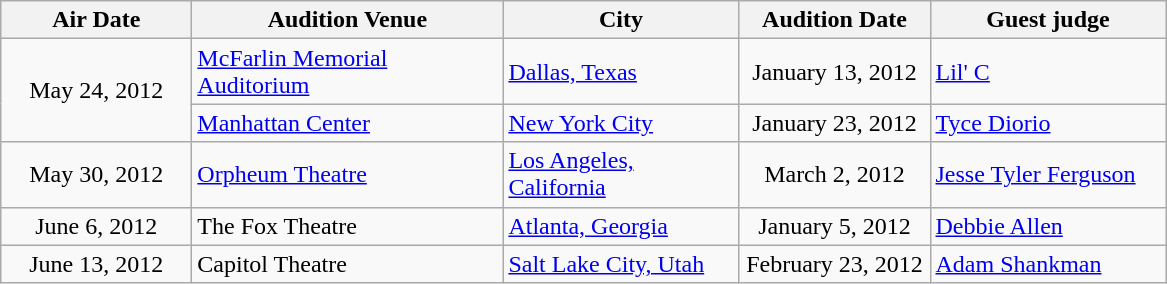<table class="wikitable">
<tr>
<th style="width:120px;">Air Date</th>
<th style="width:200px;">Audition Venue</th>
<th style="width:150px;">City</th>
<th style="width:120px;">Audition Date</th>
<th style="width:150px;">Guest judge</th>
</tr>
<tr>
<td rowspan="2" style="text-align:center;">May 24, 2012</td>
<td><a href='#'>McFarlin Memorial Auditorium</a></td>
<td><a href='#'>Dallas, Texas</a></td>
<td style="text-align:center;">January 13, 2012</td>
<td><a href='#'>Lil' C</a></td>
</tr>
<tr>
<td><a href='#'>Manhattan Center</a></td>
<td><a href='#'>New York City</a></td>
<td style="text-align:center;">January 23, 2012</td>
<td><a href='#'>Tyce Diorio</a></td>
</tr>
<tr>
<td style="text-align:center;">May 30, 2012</td>
<td><a href='#'>Orpheum Theatre</a></td>
<td><a href='#'>Los Angeles, California</a></td>
<td style="text-align:center;">March 2, 2012</td>
<td><a href='#'>Jesse Tyler Ferguson</a></td>
</tr>
<tr>
<td style="text-align:center;">June 6, 2012</td>
<td>The Fox Theatre</td>
<td><a href='#'>Atlanta, Georgia</a></td>
<td style="text-align:center;">January 5, 2012</td>
<td><a href='#'>Debbie Allen</a></td>
</tr>
<tr>
<td style="text-align:center;">June 13, 2012</td>
<td>Capitol Theatre</td>
<td><a href='#'>Salt Lake City, Utah</a></td>
<td style="text-align:center;">February 23, 2012</td>
<td><a href='#'>Adam Shankman</a></td>
</tr>
</table>
